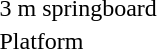<table>
<tr>
<td>3 m springboard</td>
<td></td>
<td></td>
<td></td>
</tr>
<tr>
<td>Platform</td>
<td></td>
<td></td>
<td></td>
</tr>
</table>
